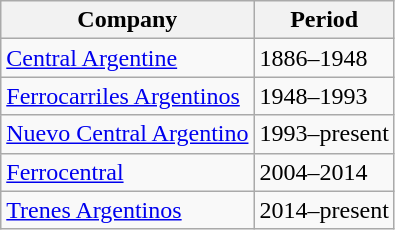<table class= "wikitable">
<tr>
<th>Company</th>
<th>Period</th>
</tr>
<tr>
<td> <a href='#'>Central Argentine</a></td>
<td>1886–1948</td>
</tr>
<tr>
<td> <a href='#'>Ferrocarriles Argentinos</a></td>
<td>1948–1993</td>
</tr>
<tr>
<td> <a href='#'>Nuevo Central Argentino</a> </td>
<td>1993–present</td>
</tr>
<tr>
<td> <a href='#'>Ferrocentral</a></td>
<td>2004–2014</td>
</tr>
<tr>
<td> <a href='#'>Trenes Argentinos</a></td>
<td>2014–present</td>
</tr>
</table>
